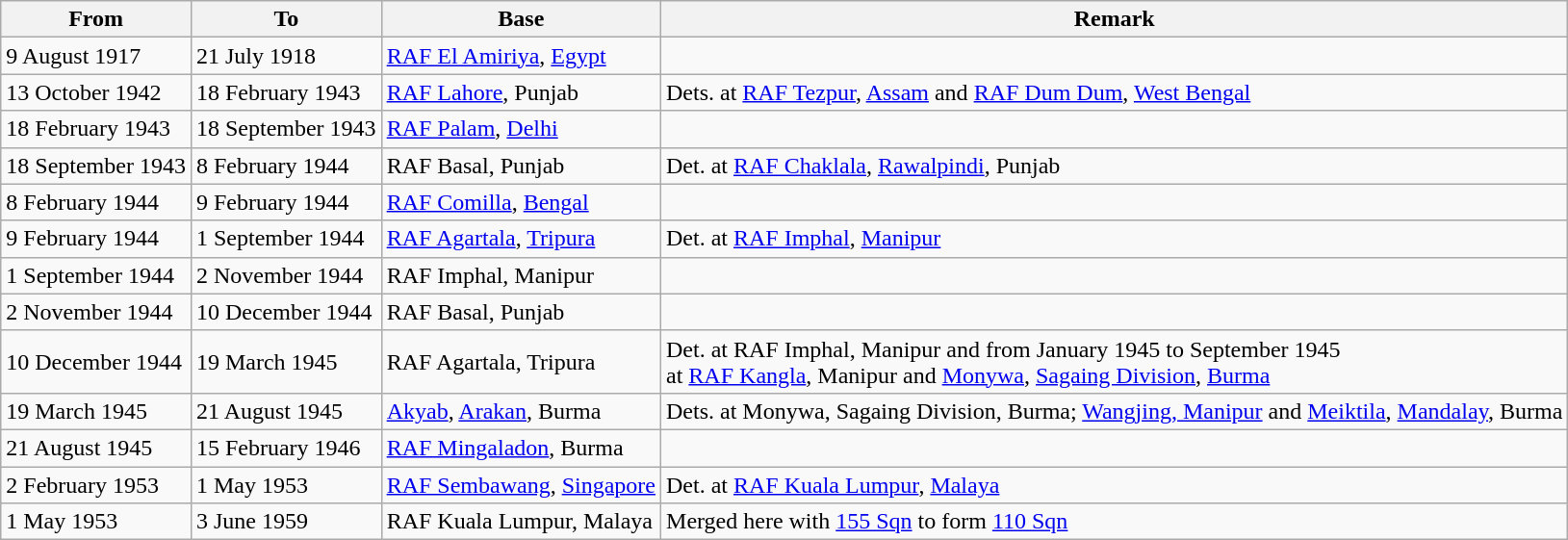<table class="wikitable">
<tr>
<th>From</th>
<th>To</th>
<th>Base</th>
<th>Remark</th>
</tr>
<tr>
<td>9 August 1917</td>
<td>21 July 1918</td>
<td><a href='#'>RAF El Amiriya</a>, <a href='#'>Egypt</a></td>
<td></td>
</tr>
<tr>
<td>13 October 1942</td>
<td>18 February 1943</td>
<td><a href='#'>RAF Lahore</a>, Punjab</td>
<td>Dets. at <a href='#'>RAF Tezpur</a>, <a href='#'>Assam</a> and <a href='#'>RAF Dum Dum</a>, <a href='#'>West Bengal</a></td>
</tr>
<tr>
<td>18 February 1943</td>
<td>18 September 1943</td>
<td><a href='#'>RAF Palam</a>, <a href='#'>Delhi</a></td>
<td></td>
</tr>
<tr>
<td>18 September 1943</td>
<td>8 February 1944</td>
<td>RAF Basal, Punjab</td>
<td>Det. at <a href='#'>RAF Chaklala</a>, <a href='#'>Rawalpindi</a>, Punjab</td>
</tr>
<tr>
<td>8 February 1944</td>
<td>9 February 1944</td>
<td><a href='#'>RAF Comilla</a>, <a href='#'>Bengal</a></td>
<td></td>
</tr>
<tr>
<td>9 February 1944</td>
<td>1 September 1944</td>
<td><a href='#'>RAF Agartala</a>, <a href='#'>Tripura</a></td>
<td>Det. at <a href='#'>RAF Imphal</a>, <a href='#'>Manipur</a></td>
</tr>
<tr>
<td>1 September 1944</td>
<td>2 November 1944</td>
<td>RAF Imphal, Manipur</td>
<td></td>
</tr>
<tr>
<td>2 November 1944</td>
<td>10 December 1944</td>
<td>RAF Basal, Punjab</td>
<td></td>
</tr>
<tr>
<td>10 December 1944</td>
<td>19 March 1945</td>
<td>RAF Agartala, Tripura</td>
<td>Det. at RAF Imphal, Manipur and from January 1945 to September 1945<br> at <a href='#'>RAF Kangla</a>, Manipur and <a href='#'>Monywa</a>, <a href='#'>Sagaing Division</a>, <a href='#'>Burma</a></td>
</tr>
<tr>
<td>19 March 1945</td>
<td>21 August 1945</td>
<td><a href='#'>Akyab</a>, <a href='#'>Arakan</a>, Burma</td>
<td>Dets. at Monywa, Sagaing Division, Burma; <a href='#'>Wangjing, Manipur</a> and <a href='#'>Meiktila</a>, <a href='#'>Mandalay</a>, Burma</td>
</tr>
<tr>
<td>21 August 1945</td>
<td>15 February 1946</td>
<td><a href='#'>RAF Mingaladon</a>, Burma</td>
<td></td>
</tr>
<tr>
<td>2 February 1953</td>
<td>1 May 1953</td>
<td><a href='#'>RAF Sembawang</a>, <a href='#'>Singapore</a></td>
<td>Det. at <a href='#'>RAF Kuala Lumpur</a>, <a href='#'>Malaya</a></td>
</tr>
<tr>
<td>1 May 1953</td>
<td>3 June 1959</td>
<td>RAF Kuala Lumpur, Malaya</td>
<td>Merged here with <a href='#'>155 Sqn</a> to form <a href='#'>110 Sqn</a></td>
</tr>
</table>
